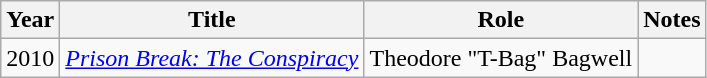<table class="wikitable sortable">
<tr>
<th>Year</th>
<th>Title</th>
<th>Role</th>
<th class="unsortable">Notes</th>
</tr>
<tr>
<td>2010</td>
<td><em><a href='#'>Prison Break: The Conspiracy</a></em></td>
<td>Theodore "T-Bag" Bagwell</td>
<td></td>
</tr>
</table>
